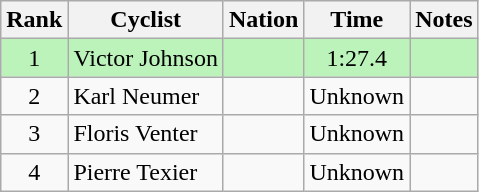<table class="wikitable sortable" style="text-align:center">
<tr>
<th>Rank</th>
<th>Cyclist</th>
<th>Nation</th>
<th>Time</th>
<th>Notes</th>
</tr>
<tr bgcolor=bbf3bb>
<td>1</td>
<td align=left>Victor Johnson</td>
<td align=left></td>
<td>1:27.4</td>
<td></td>
</tr>
<tr>
<td>2</td>
<td align=left>Karl Neumer</td>
<td align=left></td>
<td>Unknown</td>
<td></td>
</tr>
<tr>
<td>3</td>
<td align=left>Floris Venter</td>
<td align=left></td>
<td>Unknown</td>
<td></td>
</tr>
<tr>
<td>4</td>
<td align=left>Pierre Texier</td>
<td align=left></td>
<td>Unknown</td>
<td></td>
</tr>
</table>
